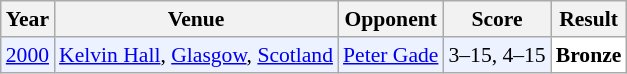<table class="sortable wikitable" style="font-size: 90%;">
<tr>
<th>Year</th>
<th>Venue</th>
<th>Opponent</th>
<th>Score</th>
<th>Result</th>
</tr>
<tr style="background:#ECF2FF">
<td align="center"><a href='#'>2000</a></td>
<td align="left"><a href='#'>Kelvin Hall</a>, <a href='#'>Glasgow</a>, <a href='#'>Scotland</a></td>
<td align="left"> <a href='#'>Peter Gade</a></td>
<td align="left">3–15, 4–15</td>
<td style="text-align:left; background:white"> <strong>Bronze</strong></td>
</tr>
</table>
